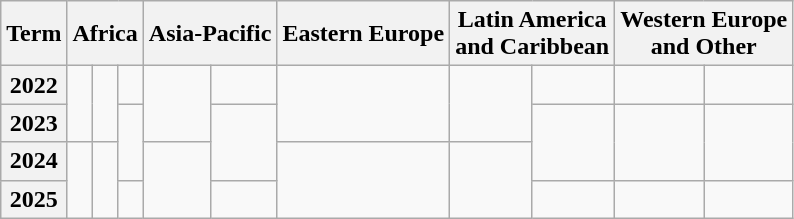<table class="wikitable">
<tr>
<th>Term</th>
<th colspan="3">Africa</th>
<th colspan="2">Asia-Pacific</th>
<th>Eastern Europe</th>
<th colspan="2">Latin America<br>and Caribbean</th>
<th colspan="2">Western Europe<br>and Other</th>
</tr>
<tr>
<th>2022</th>
<td rowspan="2"></td>
<td rowspan="2"></td>
<td></td>
<td rowspan="2"></td>
<td></td>
<td rowspan="2"></td>
<td rowspan="2"></td>
<td></td>
<td></td>
<td></td>
</tr>
<tr>
<th>2023</th>
<td rowspan="2"></td>
<td rowspan="2"></td>
<td rowspan="2"></td>
<td rowspan="2"></td>
<td rowspan="2"></td>
</tr>
<tr>
<th>2024</th>
<td rowspan="2"></td>
<td rowspan="2"></td>
<td rowspan="2"></td>
<td rowspan="2"></td>
<td rowspan="2"></td>
</tr>
<tr>
<th>2025</th>
<td></td>
<td></td>
<td></td>
<td></td>
<td></td>
</tr>
</table>
